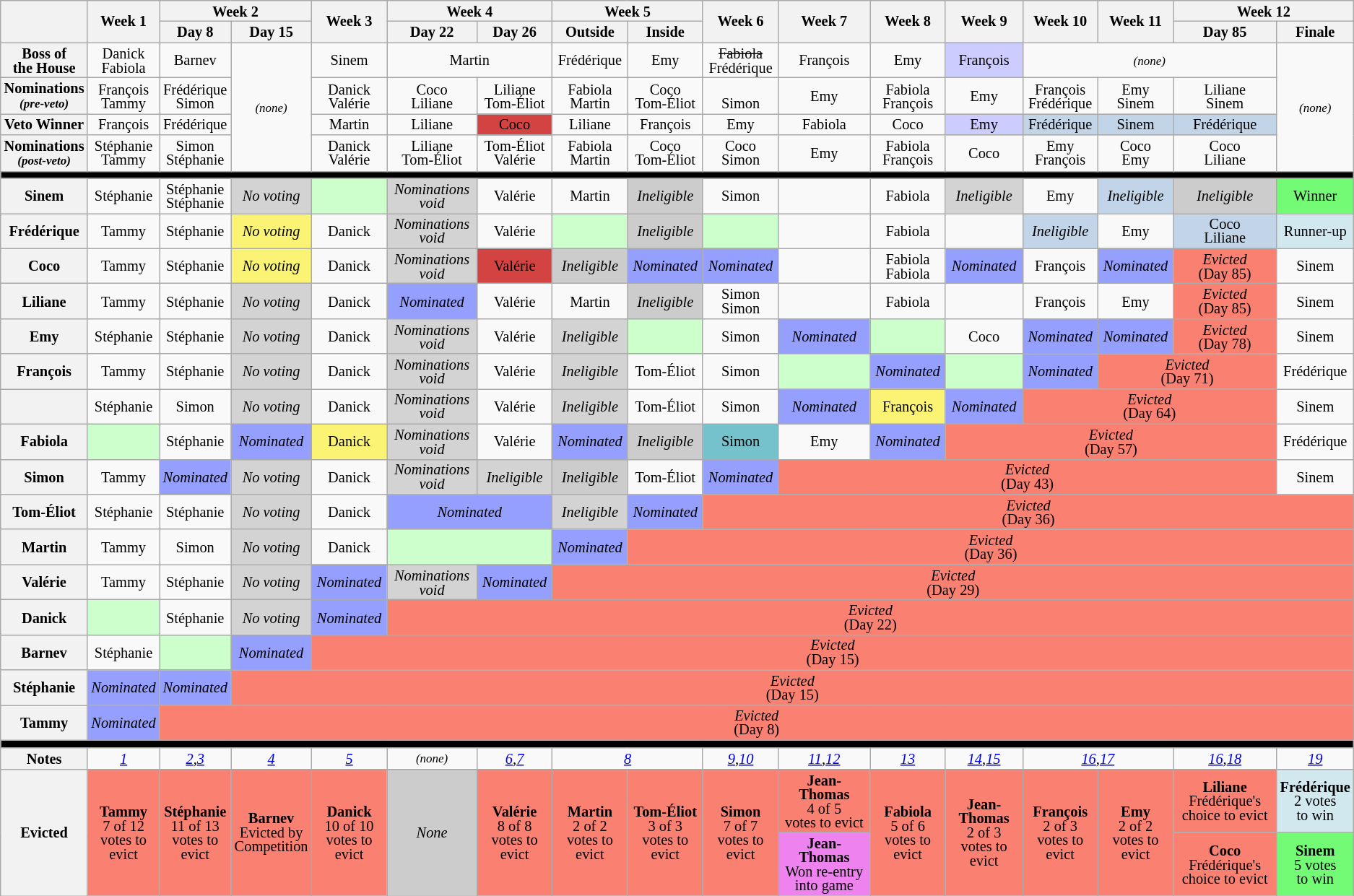<table class="wikitable" style="text-align:center; font-size:85%; line-height:13px;">
<tr>
<th rowspan="2" style="width:5%"></th>
<th rowspan="2" style="width:5%">Week 1</th>
<th colspan="2" style="width:5%">Week 2</th>
<th rowspan="2">Week 3</th>
<th colspan="2">Week 4</th>
<th colspan="2">Week 5</th>
<th rowspan="2">Week 6</th>
<th rowspan="2">Week 7</th>
<th rowspan="2">Week 8</th>
<th rowspan="2">Week 9</th>
<th rowspan="2">Week 10</th>
<th rowspan="2">Week 11</th>
<th colspan="2">Week 12</th>
</tr>
<tr>
<th>Day 8</th>
<th>Day 15</th>
<th>Day 22</th>
<th>Day 26</th>
<th>Outside</th>
<th>Inside</th>
<th>Day 85</th>
<th>Finale</th>
</tr>
<tr>
<th>Boss of<br>the House</th>
<td>Danick<br>Fabiola</td>
<td>Barnev</td>
<td rowspan="4"><em><small>(none)</small></em></td>
<td>Sinem</td>
<td colspan="2">Martin</td>
<td>Frédérique</td>
<td>Emy</td>
<td><s>Fabiola</s><br>Frédérique</td>
<td>François</td>
<td>Emy</td>
<td style="background:#ccccff">François</td>
<td colspan="3"><em><small>(none)</small></em></td>
<td rowspan="4"><em><small>(none)</small></em></td>
</tr>
<tr>
<th>Nominations<br><small><em>(pre-veto)</em></small></th>
<td>François<br>Tammy</td>
<td>Frédérique<br>Simon</td>
<td>Danick<br>Valérie</td>
<td>Coco<br>Liliane</td>
<td>Liliane<br>Tom-Éliot</td>
<td>Fabiola<br>Martin</td>
<td>Coco<br>Tom-Éliot</td>
<td><br>Simon</td>
<td>Emy<br><strong></strong></td>
<td>Fabiola<br>François</td>
<td>Emy<br></td>
<td>François<br>Frédérique</td>
<td>Emy<br>Sinem</td>
<td>Liliane<br>Sinem</td>
</tr>
<tr>
<th>Veto Winner</th>
<td>François</td>
<td>Frédérique</td>
<td>Martin</td>
<td>Liliane</td>
<td style="background:#d24341">Coco</td>
<td>Liliane</td>
<td>François</td>
<td>Emy</td>
<td>Fabiola</td>
<td>Coco</td>
<td style="background:#ccccff">Emy</td>
<td style="background:#c2d5e8">Frédérique</td>
<td style="background:#c2d5e8">Sinem</td>
<td style="background:#c2d5e8">Frédérique</td>
</tr>
<tr>
<th>Nominations<br><small><em>(post-veto)</em></small></th>
<td>Stéphanie<br>Tammy</td>
<td>Simon<br>Stéphanie</td>
<td>Danick<br>Valérie</td>
<td>Liliane<br>Tom-Éliot</td>
<td>Tom-Éliot<br>Valérie</td>
<td>Fabiola<br>Martin</td>
<td>Coco<br>Tom-Éliot</td>
<td>Coco<br>Simon</td>
<td>Emy<br></td>
<td>Fabiola<br>François</td>
<td>Coco<br></td>
<td>Emy<br>François</td>
<td>Coco<br>Emy</td>
<td>Coco<br>Liliane</td>
</tr>
<tr>
<th colspan="17" style="background:#000"></th>
</tr>
<tr>
<th>Sinem</th>
<td>Stéphanie</td>
<td>Stéphanie<br>Stéphanie</td>
<td style="background:lightgrey"><em>No voting</em></td>
<td style="background:#cfc"><em><br></em></td>
<td style="background:lightgrey"><em>Nominations void</em></td>
<td>Valérie</td>
<td>Martin</td>
<td style="background:#ccc"><em>Ineligible</em></td>
<td>Simon</td>
<td></td>
<td>Fabiola</td>
<td style="background:lightgrey"><em>Ineligible</em></td>
<td>Emy</td>
<td style="background:#c2d5e8"><em>Ineligible</em></td>
<td style="background:#ccc"><em>Ineligible</em></td>
<td style="background:#73fb76">Winner</td>
</tr>
<tr>
<th>Frédérique</th>
<td>Tammy</td>
<td>Stéphanie</td>
<td style="background:#FBF373"><em>No voting</em></td>
<td>Danick</td>
<td style="background:lightgrey"><em>Nominations void</em></td>
<td>Valérie</td>
<td style="background:#cfc"><em><br></em></td>
<td style="background:#ccc"><em>Ineligible</em></td>
<td style="background:#cfc"><em><br></em></td>
<td></td>
<td>Fabiola</td>
<td></td>
<td style="background:#c2d5e8"><em>Ineligible</em></td>
<td>Emy</td>
<td style="background:#c2d5e8">Coco<br>Liliane</td>
<td style="background:#d1e8ef">Runner-up</td>
</tr>
<tr>
<th>Coco</th>
<td>Tammy</td>
<td>Stéphanie</td>
<td style="background:#FBF373"><em>No voting</em></td>
<td>Danick</td>
<td style="background:lightgrey"><em>Nominations void</em></td>
<td style="background:#d24341">Valérie</td>
<td style="background:#ccc"><em>Ineligible</em></td>
<td style="background:#959ffd"><em>Nominated</em></td>
<td style="background:#959ffd"><em>Nominated</em></td>
<td></td>
<td>Fabiola<br>Fabiola</td>
<td style="background:#959ffd"><em>Nominated</em></td>
<td>François</td>
<td style="background:#959ffd"><em>Nominated</em></td>
<td style="background:salmon"><em>Evicted</em><br>(Day 85)</td>
<td>Sinem</td>
</tr>
<tr>
<th>Liliane</th>
<td>Tammy</td>
<td>Stéphanie</td>
<td style="background:lightgrey"><em>No voting</em></td>
<td>Danick</td>
<td style="background:#959ffd"><em>Nominated</em></td>
<td>Valérie</td>
<td>Martin</td>
<td style="background:#ccc"><em>Ineligible</em></td>
<td>Simon<br>Simon</td>
<td></td>
<td>Fabiola</td>
<td></td>
<td>François</td>
<td>Emy</td>
<td style="background:salmon"><em>Evicted</em><br>(Day 85)</td>
<td>Sinem</td>
</tr>
<tr>
<th>Emy</th>
<td>Stéphanie</td>
<td>Stéphanie</td>
<td style="background:lightgrey"><em>No voting</em></td>
<td>Danick</td>
<td style="background:lightgrey"><em>Nominations void</em></td>
<td>Valérie</td>
<td style="background:lightgrey"><em>Ineligible</em></td>
<td style="background:#cfc"><em><br></em></td>
<td>Simon</td>
<td style="background:#959ffd"><em>Nominated</em></td>
<td style="background:#cfc"><em><br></em></td>
<td>Coco</td>
<td style="background:#959ffd"><em>Nominated</em></td>
<td style="background:#959ffd"><em>Nominated</em></td>
<td style="background:salmon"><em>Evicted</em><br>(Day 78)</td>
<td>Sinem</td>
</tr>
<tr>
<th>François</th>
<td>Tammy</td>
<td>Stéphanie</td>
<td style="background:lightgrey"><em>No voting</em></td>
<td>Danick</td>
<td style="background:lightgrey"><em>Nominations void</em></td>
<td>Valérie</td>
<td style="background:lightgrey"><em>Ineligible</em></td>
<td>Tom-Éliot</td>
<td>Simon</td>
<td style="background:#cfc"><em><br></em></td>
<td style="background:#959ffd"><em>Nominated</em></td>
<td style="background:#cfc"><em><br></em></td>
<td style="background:#959ffd"><em>Nominated</em></td>
<td colspan="2" style="background:salmon"><em>Evicted</em><br>(Day 71)</td>
<td>Frédérique</td>
</tr>
<tr>
<th></th>
<td>Stéphanie</td>
<td>Simon</td>
<td style="background:lightgrey"><em>No voting</em></td>
<td>Danick</td>
<td style="background:lightgrey"><em>Nominations void</em></td>
<td>Valérie</td>
<td style="background:lightgrey"><em>Ineligible</em></td>
<td>Tom-Éliot</td>
<td>Simon</td>
<td style="background:#959ffd"><em>Nominated</em></td>
<td style="background:#FBF373">François</td>
<td style="background:#959ffd"><em>Nominated</em></td>
<td colspan="3" style="background:salmon"><em>Evicted</em><br>(Day 64)</td>
<td>Sinem</td>
</tr>
<tr>
<th>Fabiola</th>
<td style="background:#cfc"><em><br></em></td>
<td>Stéphanie</td>
<td style="background:#959ffd"><em>Nominated</em></td>
<td style="background:#FBF373">Danick</td>
<td style="background:lightgrey"><em>Nominations void</em></td>
<td>Valérie</td>
<td style="background:#959ffd"><em>Nominated</em></td>
<td style="background:#ccc"><em>Ineligible</em></td>
<td style="background:#76c2cc">Simon</td>
<td>Emy</td>
<td style="background:#959ffd"><em>Nominated</em></td>
<td colspan="4" style="background:salmon"><em>Evicted</em><br>(Day 57)</td>
<td>Frédérique</td>
</tr>
<tr>
<th>Simon</th>
<td>Tammy</td>
<td style="background:#959ffd"><em>Nominated</em></td>
<td style="background:lightgrey"><em>No voting</em></td>
<td>Danick</td>
<td style="background:lightgrey"><em>Nominations void</em></td>
<td style="background:lightgrey"><em>Ineligible</em></td>
<td style="background:#ccc"><em>Ineligible</em></td>
<td>Tom-Éliot</td>
<td style="background:#959ffd"><em>Nominated</em></td>
<td colspan="6" style="background:salmon"><em>Evicted</em><br>(Day 43)</td>
<td>Sinem</td>
</tr>
<tr>
<th>Tom-Éliot</th>
<td>Stéphanie</td>
<td>Stéphanie</td>
<td style="background:lightgrey"><em>No voting</em></td>
<td>Danick</td>
<td colspan="2" style="background:#959ffd"><em>Nominated</em></td>
<td style="background:lightgrey"><em>Ineligible</em></td>
<td style="background:#959ffd"><em>Nominated</em></td>
<td colspan="8" style="background:salmon"><em>Evicted</em><br>(Day 36)</td>
</tr>
<tr>
<th>Martin</th>
<td>Tammy</td>
<td>Simon</td>
<td style="background:lightgrey"><em>No voting</em></td>
<td>Danick</td>
<td colspan="2" style="background:#cfc"><em><br></em></td>
<td style="background:#959ffd"><em>Nominated</em></td>
<td colspan="9" style="background:salmon"><em>Evicted</em><br>(Day 36)</td>
</tr>
<tr>
<th>Valérie</th>
<td>Tammy</td>
<td>Stéphanie</td>
<td style="background:lightgrey"><em>No voting</em></td>
<td style="background:#959ffd"><em>Nominated</em></td>
<td style="background:lightgrey"><em>Nominations void</em></td>
<td style="background:#959ffd"><em>Nominated</em></td>
<td colspan="10" style="background:salmon"><em>Evicted</em><br>(Day 29)</td>
</tr>
<tr>
<th>Danick</th>
<td style="background:#cfc"><em><br></em></td>
<td>Stéphanie</td>
<td style="background:lightgrey"><em>No voting</em></td>
<td style="background:#959ffd"><em>Nominated</em></td>
<td colspan="12" style="background:salmon"><em>Evicted</em><br>(Day 22)</td>
</tr>
<tr>
<th>Barnev</th>
<td>Stéphanie</td>
<td style="background:#cfc"><em><br></em></td>
<td style="background:#959ffd"><em>Nominated</em></td>
<td colspan="13" style="background:salmon"><em>Evicted</em><br>(Day 15)</td>
</tr>
<tr>
<th>Stéphanie</th>
<td style="background:#959ffd"><em>Nominated</em></td>
<td style="background:#959ffd"><em>Nominated</em></td>
<td colspan="14" style="background:salmon"><em>Evicted</em><br>(Day 15)</td>
</tr>
<tr>
<th>Tammy</th>
<td style="background:#959ffd"><em>Nominated</em></td>
<td colspan="15" style="background:salmon"><em>Evicted</em><br>(Day 8)</td>
</tr>
<tr>
<th colspan="17" style="background:#000"></th>
</tr>
<tr>
<th>Notes</th>
<td><em><a href='#'>1</a></em></td>
<td><em><a href='#'>2</a>,<a href='#'>3</a></em></td>
<td><em><a href='#'>4</a></em></td>
<td><em><a href='#'>5</a></em></td>
<td><small><em>(none)</em></small></td>
<td><em><a href='#'>6</a>,<a href='#'>7</a></em></td>
<td colspan="2"><em><a href='#'>8</a></em></td>
<td><em><a href='#'>9</a>,<a href='#'>10</a></em></td>
<td><em><a href='#'>11</a>,<a href='#'>12</a></em></td>
<td><em><a href='#'>13</a></em></td>
<td><em><a href='#'>14</a>,<a href='#'>15</a></em></td>
<td colspan="2"><em><a href='#'>16</a>,<a href='#'>17</a></em></td>
<td><em><a href='#'>16</a>,<a href='#'>18</a></em></td>
<td><em><a href='#'>19</a></em></td>
</tr>
<tr>
<th rowspan="2">Evicted</th>
<td rowspan="2" style="background:salmon"><strong>Tammy</strong><br>7 of 12<br>votes to evict</td>
<td rowspan="2" style="background:salmon"><strong>Stéphanie</strong><br>11 of 13<br>votes to evict</td>
<td rowspan="2" style="background:salmon"><strong>Barnev</strong><br>Evicted by Competition</td>
<td rowspan="2" style="background:salmon"><strong>Danick</strong><br>10 of 10<br>votes to evict</td>
<td rowspan="2" style="background:#ccc"><em>None</em></td>
<td rowspan="2" style="background:salmon"><strong>Valérie</strong><br>8 of 8<br>votes to evict</td>
<td rowspan="2" style="background:salmon"><strong>Martin</strong><br>2 of 2<br>votes to evict</td>
<td rowspan="2" style="background:salmon"><strong>Tom-Éliot</strong><br>3 of 3<br>votes to evict</td>
<td rowspan="2" style="background:salmon"><strong>Simon</strong><br>7 of 7<br>votes to evict</td>
<td style="background:salmon"><strong>Jean-Thomas</strong><br>4 of 5<br>votes to evict</td>
<td rowspan="2" style="background:salmon"><strong>Fabiola</strong><br>5 of 6<br>votes to evict</td>
<td rowspan="2" style="background:salmon"><strong>Jean-Thomas</strong><br>2 of 3<br>votes to evict</td>
<td rowspan="2" style="background:salmon"><strong>François</strong><br>2 of 3<br>votes to evict</td>
<td rowspan="2" style="background:salmon"><strong>Emy</strong><br>2 of 2<br>votes to evict</td>
<td style="background:salmon"><strong>Liliane</strong><br>Frédérique's choice to evict</td>
<td style="background:#D1E8EF"><strong>Frédérique</strong><br>2 votes<br>to win</td>
</tr>
<tr>
<td style="background:violet"><strong>Jean-Thomas</strong><br>Won re-entry into game</td>
<td style="background:salmon"><strong>Coco</strong><br>Frédérique's choice to evict</td>
<td style="background:#73FB76"><strong>Sinem</strong><br>5 votes<br>to win</td>
</tr>
</table>
